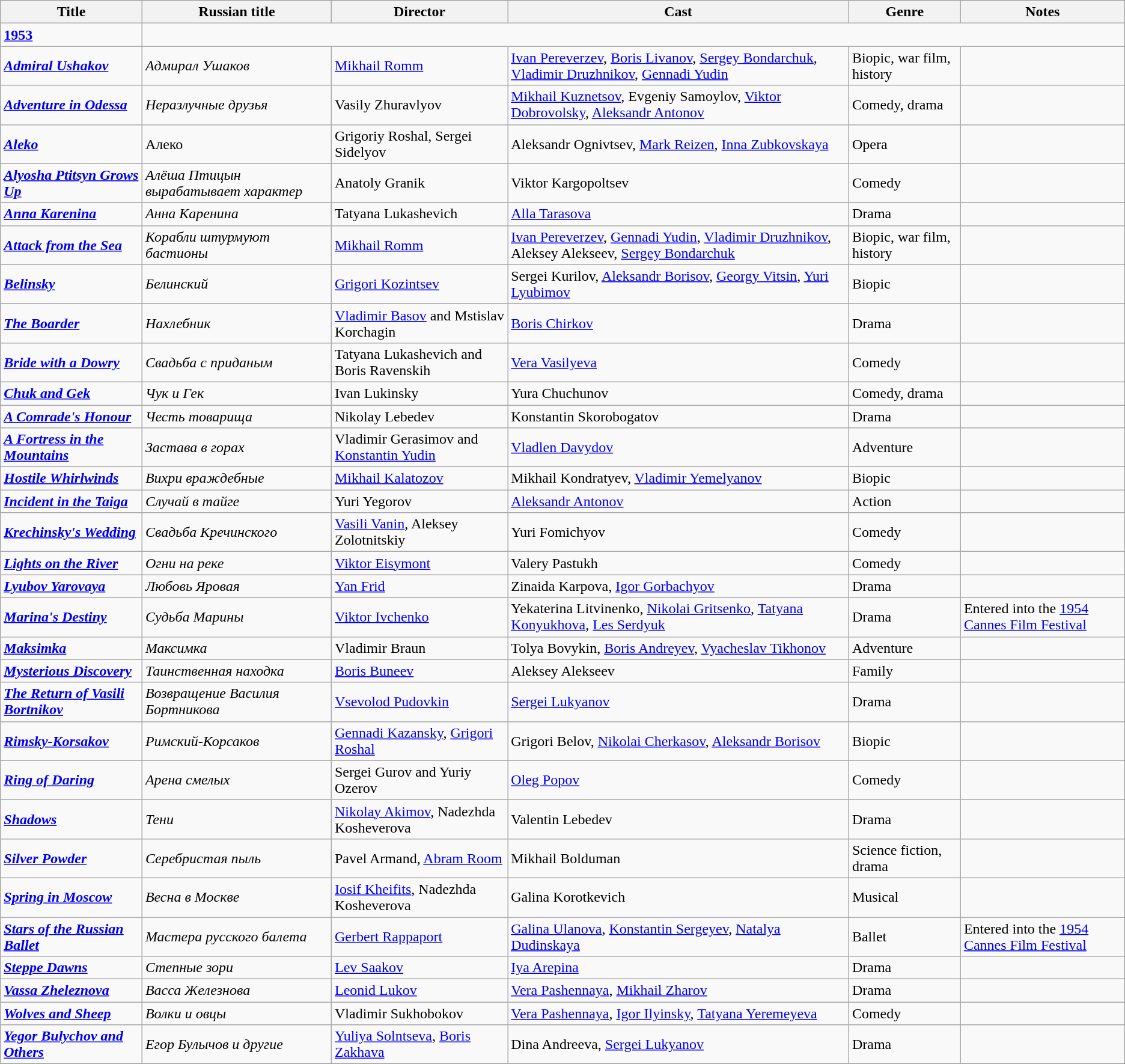<table class="wikitable">
<tr>
<th>Title</th>
<th>Russian title</th>
<th>Director</th>
<th>Cast</th>
<th>Genre</th>
<th>Notes</th>
</tr>
<tr>
<td><strong><a href='#'>1953</a></strong></td>
</tr>
<tr>
<td><strong><em><a href='#'>Admiral Ushakov</a></em></strong></td>
<td><em>Адмирал Ушаков</em></td>
<td><a href='#'>Mikhail Romm</a></td>
<td><a href='#'>Ivan Pereverzev</a>, <a href='#'>Boris Livanov</a>, <a href='#'>Sergey Bondarchuk</a>, <a href='#'>Vladimir Druzhnikov</a>, <a href='#'>Gennadi Yudin</a></td>
<td>Biopic, war film, history</td>
<td></td>
</tr>
<tr>
<td><strong><em><a href='#'>Adventure in Odessa</a></em></strong></td>
<td><em>Неразлучные друзья</em></td>
<td>Vasily Zhuravlyov</td>
<td><a href='#'>Mikhail Kuznetsov</a>, Evgeniy Samoylov, <a href='#'>Viktor Dobrovolsky</a>, <a href='#'>Aleksandr Antonov</a></td>
<td>Comedy, drama</td>
<td></td>
</tr>
<tr>
<td><strong><em><a href='#'>Aleko</a></em></strong></td>
<td>Алеко</td>
<td>Grigoriy Roshal, Sergei Sidelyov</td>
<td>Aleksandr Ognivtsev, <a href='#'>Mark Reizen</a>, <a href='#'>Inna Zubkovskaya</a></td>
<td>Opera </td>
<td></td>
</tr>
<tr>
<td><strong><em><a href='#'>Alyosha Ptitsyn Grows Up</a></em></strong></td>
<td><em>Алёша Птицын вырабатывает характер</em></td>
<td>Anatoly Granik</td>
<td>Viktor Kargopoltsev</td>
<td>Comedy</td>
<td></td>
</tr>
<tr>
<td><strong><em><a href='#'>Anna Karenina</a></em></strong></td>
<td><em>Анна Каренина</em></td>
<td>Tatyana Lukashevich</td>
<td><a href='#'>Alla Tarasova</a></td>
<td>Drama</td>
<td></td>
</tr>
<tr>
<td><strong><em><a href='#'>Attack from the Sea</a></em></strong></td>
<td><em>Корабли штурмуют бастионы</em></td>
<td><a href='#'>Mikhail Romm</a></td>
<td><a href='#'>Ivan Pereverzev</a>, <a href='#'>Gennadi Yudin</a>, <a href='#'>Vladimir Druzhnikov</a>, Aleksey Alekseev, <a href='#'>Sergey Bondarchuk</a></td>
<td>Biopic, war film, history</td>
<td></td>
</tr>
<tr>
<td><strong><em><a href='#'>Belinsky</a></em></strong></td>
<td><em>Белинский</em></td>
<td><a href='#'>Grigori Kozintsev</a></td>
<td>Sergei Kurilov, <a href='#'>Aleksandr Borisov</a>, <a href='#'>Georgy Vitsin</a>, <a href='#'>Yuri Lyubimov</a></td>
<td>Biopic</td>
<td></td>
</tr>
<tr>
<td><strong><em><a href='#'>The Boarder</a></em></strong></td>
<td><em>Нахлебник</em></td>
<td><a href='#'>Vladimir Basov</a> and Mstislav Korchagin</td>
<td><a href='#'>Boris Chirkov</a></td>
<td>Drama</td>
<td></td>
</tr>
<tr>
<td><strong><em><a href='#'>Bride with a Dowry</a></em></strong></td>
<td><em>Свадьба с приданым</em></td>
<td>Tatyana Lukashevich and Boris Ravenskih</td>
<td><a href='#'>Vera Vasilyeva</a></td>
<td>Comedy</td>
<td></td>
</tr>
<tr>
<td><strong><em><a href='#'>Chuk and Gek</a></em></strong></td>
<td><em>Чук и Гек</em></td>
<td>Ivan Lukinsky</td>
<td>Yura Chuchunov</td>
<td>Comedy, drama</td>
<td></td>
</tr>
<tr>
<td><strong><em><a href='#'>A Comrade's Honour</a></em></strong></td>
<td><em>Честь товарища</em></td>
<td>Nikolay Lebedev</td>
<td>Konstantin Skorobogatov</td>
<td>Drama</td>
<td></td>
</tr>
<tr>
<td><strong><em><a href='#'>A Fortress in the Mountains</a></em></strong></td>
<td><em>Застава в горах</em></td>
<td>Vladimir Gerasimov and <a href='#'>Konstantin Yudin</a></td>
<td><a href='#'>Vladlen Davydov</a></td>
<td>Adventure</td>
<td></td>
</tr>
<tr>
<td><strong><em><a href='#'>Hostile Whirlwinds</a></em></strong></td>
<td><em>Вихри враждебные</em></td>
<td><a href='#'>Mikhail Kalatozov</a></td>
<td>Mikhail Kondratyev, <a href='#'>Vladimir Yemelyanov</a></td>
<td>Biopic</td>
<td></td>
</tr>
<tr>
<td><strong><em><a href='#'>Incident in the Taiga</a></em></strong></td>
<td><em>Случай в тайге</em></td>
<td>Yuri Yegorov</td>
<td><a href='#'>Aleksandr Antonov</a></td>
<td>Action</td>
<td></td>
</tr>
<tr>
<td><strong><em><a href='#'>Krechinsky's Wedding</a></em></strong></td>
<td><em>Свадьба Кречинского</em></td>
<td><a href='#'>Vasili Vanin</a>, Aleksey Zolotnitskiy</td>
<td>Yuri Fomichyov</td>
<td>Comedy</td>
<td></td>
</tr>
<tr>
<td><strong><em><a href='#'>Lights on the River</a></em></strong></td>
<td><em>Огни на реке</em></td>
<td><a href='#'>Viktor Eisymont</a></td>
<td>Valery Pastukh</td>
<td>Comedy</td>
<td></td>
</tr>
<tr>
<td><strong><em><a href='#'>Lyubov Yarovaya</a></em></strong></td>
<td><em>Любовь Яровая</em></td>
<td><a href='#'>Yan Frid</a></td>
<td>Zinaida Karpova, <a href='#'>Igor Gorbachyov</a></td>
<td>Drama</td>
<td></td>
</tr>
<tr>
<td><strong><em><a href='#'>Marina's Destiny</a></em></strong></td>
<td><em>Судьба Марины</em></td>
<td><a href='#'>Viktor Ivchenko</a></td>
<td>Yekaterina Litvinenko, <a href='#'>Nikolai Gritsenko</a>, <a href='#'>Tatyana Konyukhova</a>, <a href='#'>Les Serdyuk</a></td>
<td>Drama</td>
<td>Entered into the <a href='#'>1954 Cannes Film Festival</a></td>
</tr>
<tr>
<td><strong><em><a href='#'>Maksimka</a></em></strong></td>
<td><em>Максимка</em></td>
<td>Vladimir Braun</td>
<td>Tolya Bovykin, <a href='#'>Boris Andreyev</a>, <a href='#'>Vyacheslav Tikhonov</a></td>
<td>Adventure</td>
<td></td>
</tr>
<tr>
<td><strong><em><a href='#'>Mysterious Discovery</a></em></strong></td>
<td><em>Таинственная находка</em></td>
<td><a href='#'>Boris Buneev</a></td>
<td>Aleksey Alekseev</td>
<td>Family</td>
<td></td>
</tr>
<tr>
<td><strong><em><a href='#'>The Return of Vasili Bortnikov</a></em></strong></td>
<td><em>Возвращение Василия Бортникова</em></td>
<td><a href='#'>Vsevolod Pudovkin</a></td>
<td><a href='#'>Sergei Lukyanov</a></td>
<td>Drama</td>
<td></td>
</tr>
<tr>
<td><strong><em><a href='#'>Rimsky-Korsakov</a></em></strong></td>
<td><em>Римский-Корсаков</em></td>
<td><a href='#'>Gennadi Kazansky</a>, <a href='#'>Grigori Roshal</a></td>
<td>Grigori Belov, <a href='#'>Nikolai Cherkasov</a>, <a href='#'>Aleksandr Borisov</a></td>
<td>Biopic</td>
<td></td>
</tr>
<tr>
<td><strong><em><a href='#'>Ring of Daring</a></em></strong></td>
<td><em>Арена смелых</em></td>
<td>Sergei Gurov and Yuriy Ozerov</td>
<td><a href='#'>Oleg Popov</a></td>
<td>Comedy</td>
<td></td>
</tr>
<tr>
<td><strong><em><a href='#'>Shadows</a></em></strong></td>
<td><em>Тени</em></td>
<td><a href='#'>Nikolay Akimov</a>, Nadezhda Kosheverova</td>
<td>Valentin Lebedev</td>
<td>Drama</td>
<td></td>
</tr>
<tr>
<td><strong><em><a href='#'>Silver Powder</a></em></strong></td>
<td><em> Серебристая пыль</em></td>
<td>Pavel Armand, <a href='#'>Abram Room</a></td>
<td>Mikhail Bolduman</td>
<td>Science fiction, drama</td>
<td></td>
</tr>
<tr>
<td><strong><em><a href='#'>Spring in Moscow</a></em></strong></td>
<td><em>Весна в Москве</em></td>
<td><a href='#'>Iosif Kheifits</a>, Nadezhda Kosheverova</td>
<td>Galina Korotkevich</td>
<td>Musical</td>
<td></td>
</tr>
<tr>
<td><strong><em><a href='#'>Stars of the Russian Ballet</a></em></strong></td>
<td><em>Мастера русского балета</em></td>
<td><a href='#'>Gerbert Rappaport</a></td>
<td><a href='#'>Galina Ulanova</a>, <a href='#'>Konstantin Sergeyev</a>, <a href='#'>Natalya Dudinskaya</a></td>
<td>Ballet</td>
<td>Entered into the <a href='#'>1954 Cannes Film Festival</a></td>
</tr>
<tr>
<td><strong><em><a href='#'>Steppe Dawns</a></em></strong></td>
<td><em>Степные зори</em></td>
<td><a href='#'>Lev Saakov</a></td>
<td><a href='#'>Iya Arepina</a></td>
<td>Drama</td>
<td></td>
</tr>
<tr>
<td><strong><em><a href='#'>Vassa Zheleznova</a></em></strong></td>
<td><em>Васса Железнова</em></td>
<td><a href='#'>Leonid Lukov</a></td>
<td><a href='#'>Vera Pashennaya</a>, <a href='#'>Mikhail Zharov</a></td>
<td>Drama</td>
<td></td>
</tr>
<tr>
<td><strong><em><a href='#'>Wolves and Sheep</a></em></strong></td>
<td><em>Волки и овцы</em></td>
<td>Vladimir Sukhobokov</td>
<td><a href='#'>Vera Pashennaya</a>, <a href='#'>Igor Ilyinsky</a>, <a href='#'>Tatyana Yeremeyeva</a></td>
<td>Comedy</td>
<td></td>
</tr>
<tr>
<td><strong><em><a href='#'>Yegor Bulychov and Others</a></em></strong></td>
<td><em>Егор Булычов и другие</em></td>
<td><a href='#'>Yuliya Solntseva</a>, <a href='#'>Boris Zakhava</a></td>
<td>Dina Andreeva, <a href='#'>Sergei Lukyanov</a></td>
<td>Drama</td>
<td></td>
</tr>
<tr>
</tr>
</table>
